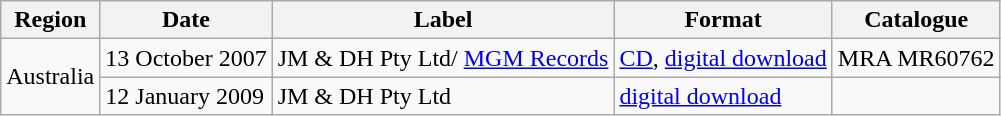<table class="wikitable">
<tr>
<th>Region</th>
<th>Date</th>
<th>Label</th>
<th>Format</th>
<th>Catalogue</th>
</tr>
<tr>
<td rowspan="2">Australia</td>
<td>13 October 2007</td>
<td>JM & DH Pty Ltd/ <a href='#'>MGM Records</a></td>
<td><a href='#'>CD</a>, <a href='#'>digital download</a></td>
<td>MRA MR60762</td>
</tr>
<tr>
<td>12 January 2009</td>
<td>JM & DH Pty Ltd</td>
<td><a href='#'>digital download</a></td>
<td></td>
</tr>
</table>
